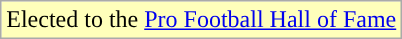<table class="wikitable">
<tr>
<td style="background:#ffb">Elected to the <a href='#'>Pro Football Hall of Fame</a></td>
</tr>
</table>
